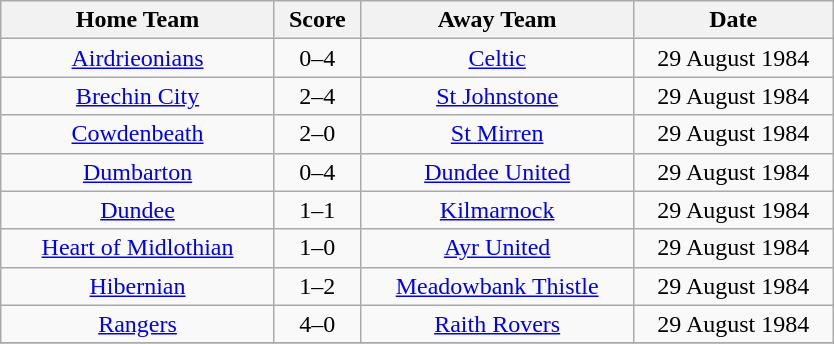<table class="wikitable" style="text-align:center;">
<tr>
<th width=175>Home Team</th>
<th width=50>Score</th>
<th width=175>Away Team</th>
<th width= 125>Date</th>
</tr>
<tr>
<td><a href='#'>Airdrieonians</a></td>
<td>0–4</td>
<td><a href='#'>Celtic</a></td>
<td>29 August 1984</td>
</tr>
<tr>
<td><a href='#'>Brechin City</a></td>
<td>2–4</td>
<td><a href='#'>St Johnstone</a></td>
<td>29 August 1984</td>
</tr>
<tr>
<td><a href='#'>Cowdenbeath</a></td>
<td>2–0</td>
<td><a href='#'>St Mirren</a></td>
<td>29 August 1984</td>
</tr>
<tr>
<td><a href='#'>Dumbarton</a></td>
<td>0–4</td>
<td><a href='#'>Dundee United</a></td>
<td>29 August 1984</td>
</tr>
<tr>
<td><a href='#'>Dundee</a></td>
<td>1–1</td>
<td><a href='#'>Kilmarnock</a></td>
<td>29 August 1984</td>
</tr>
<tr>
<td><a href='#'>Heart of Midlothian</a></td>
<td>1–0</td>
<td><a href='#'>Ayr United</a></td>
<td>29 August 1984</td>
</tr>
<tr>
<td><a href='#'>Hibernian</a></td>
<td>1–2</td>
<td><a href='#'>Meadowbank Thistle</a></td>
<td>29 August 1984</td>
</tr>
<tr>
<td><a href='#'>Rangers</a></td>
<td>4–0</td>
<td><a href='#'>Raith Rovers</a></td>
<td>29 August 1984</td>
</tr>
<tr>
</tr>
</table>
